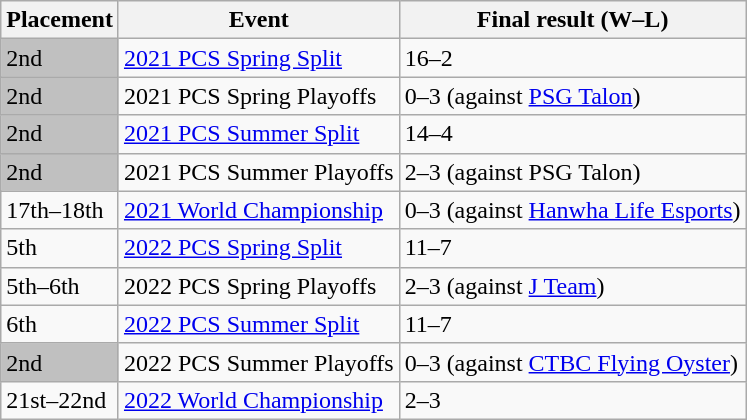<table class="wikitable sortable mw-collapsible mw-collapsed">
<tr>
<th>Placement</th>
<th>Event</th>
<th>Final result (W–L)</th>
</tr>
<tr>
<td style="background-color:Silver"> 2nd</td>
<td> <a href='#'>2021 PCS Spring Split</a></td>
<td> 16–2</td>
</tr>
<tr>
<td style="background-color:Silver"> 2nd</td>
<td> 2021 PCS Spring Playoffs</td>
<td> 0–3 (against <a href='#'>PSG Talon</a>)</td>
</tr>
<tr>
<td style="background-color:Silver"> 2nd</td>
<td> <a href='#'>2021 PCS Summer Split</a></td>
<td> 14–4</td>
</tr>
<tr>
<td style="background-color:Silver"> 2nd</td>
<td> 2021 PCS Summer Playoffs</td>
<td> 2–3 (against PSG Talon)</td>
</tr>
<tr>
<td> 17th–18th</td>
<td> <a href='#'>2021 World Championship</a></td>
<td> 0–3 (against <a href='#'>Hanwha Life Esports</a>)</td>
</tr>
<tr>
<td> 5th</td>
<td> <a href='#'>2022 PCS Spring Split</a></td>
<td> 11–7</td>
</tr>
<tr>
<td> 5th–6th</td>
<td> 2022 PCS Spring Playoffs</td>
<td> 2–3 (against <a href='#'>J Team</a>)</td>
</tr>
<tr>
<td> 6th</td>
<td> <a href='#'>2022 PCS Summer Split</a></td>
<td> 11–7</td>
</tr>
<tr>
<td style="background-color:Silver"> 2nd</td>
<td> 2022 PCS Summer Playoffs</td>
<td> 0–3 (against <a href='#'>CTBC Flying Oyster</a>)</td>
</tr>
<tr>
<td> 21st–22nd</td>
<td> <a href='#'>2022 World Championship</a></td>
<td> 2–3</td>
</tr>
</table>
